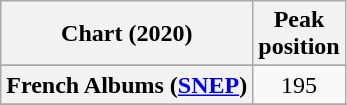<table class="wikitable sortable plainrowheaders" style="text-align:center">
<tr>
<th scope="col">Chart (2020)</th>
<th scope="col">Peak<br>position</th>
</tr>
<tr>
</tr>
<tr>
</tr>
<tr>
<th scope="row">French Albums (<a href='#'>SNEP</a>)</th>
<td>195</td>
</tr>
<tr>
</tr>
<tr>
</tr>
</table>
